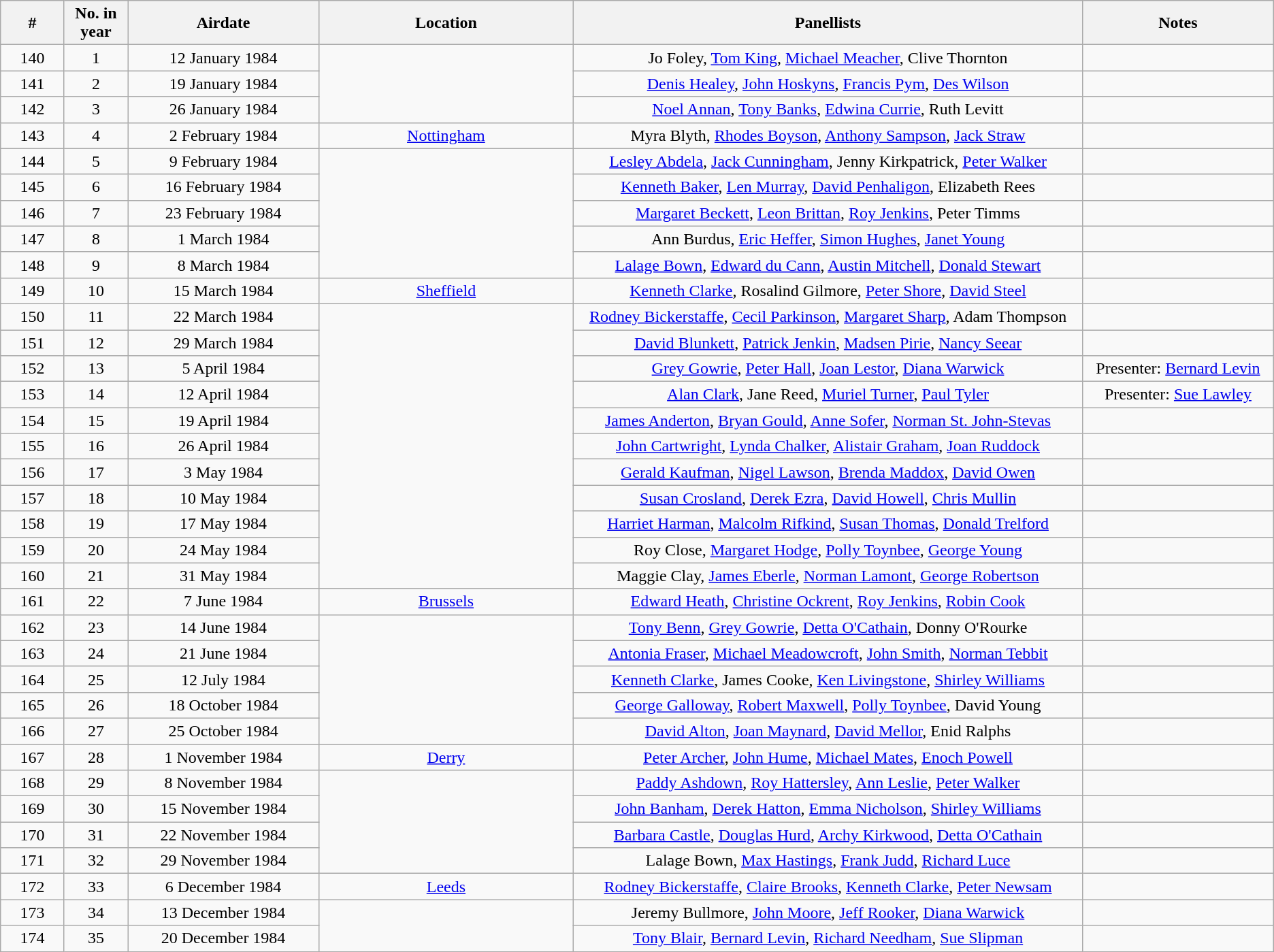<table class="wikitable" style="text-align:center;">
<tr>
<th style="width:5%;">#</th>
<th style="width:5%;">No. in year</th>
<th style="width:15%;">Airdate</th>
<th style="width:20%;">Location</th>
<th style="width:40%;">Panellists</th>
<th style="width:40%;">Notes</th>
</tr>
<tr>
<td>140</td>
<td>1</td>
<td>12 January 1984</td>
<td rowspan=3></td>
<td>Jo Foley, <a href='#'>Tom King</a>, <a href='#'>Michael Meacher</a>, Clive Thornton</td>
<td></td>
</tr>
<tr>
<td>141</td>
<td>2</td>
<td>19 January 1984</td>
<td><a href='#'>Denis Healey</a>, <a href='#'>John Hoskyns</a>, <a href='#'>Francis Pym</a>, <a href='#'>Des Wilson</a></td>
<td></td>
</tr>
<tr>
<td>142</td>
<td>3</td>
<td>26 January 1984</td>
<td><a href='#'>Noel Annan</a>, <a href='#'>Tony Banks</a>, <a href='#'>Edwina Currie</a>, Ruth Levitt</td>
<td></td>
</tr>
<tr>
<td>143</td>
<td>4</td>
<td>2 February 1984</td>
<td><a href='#'>Nottingham</a></td>
<td>Myra Blyth, <a href='#'>Rhodes Boyson</a>, <a href='#'>Anthony Sampson</a>, <a href='#'>Jack Straw</a></td>
<td></td>
</tr>
<tr>
<td>144</td>
<td>5</td>
<td>9 February 1984</td>
<td rowspan=5></td>
<td><a href='#'>Lesley Abdela</a>, <a href='#'>Jack Cunningham</a>, Jenny Kirkpatrick, <a href='#'>Peter Walker</a></td>
<td></td>
</tr>
<tr>
<td>145</td>
<td>6</td>
<td>16 February 1984</td>
<td><a href='#'>Kenneth Baker</a>, <a href='#'>Len Murray</a>, <a href='#'>David Penhaligon</a>, Elizabeth Rees</td>
<td></td>
</tr>
<tr>
<td>146</td>
<td>7</td>
<td>23 February 1984</td>
<td><a href='#'>Margaret Beckett</a>, <a href='#'>Leon Brittan</a>, <a href='#'>Roy Jenkins</a>, Peter Timms</td>
<td></td>
</tr>
<tr>
<td>147</td>
<td>8</td>
<td>1 March 1984</td>
<td>Ann Burdus, <a href='#'>Eric Heffer</a>, <a href='#'>Simon Hughes</a>, <a href='#'>Janet Young</a></td>
<td></td>
</tr>
<tr>
<td>148</td>
<td>9</td>
<td>8 March 1984</td>
<td><a href='#'>Lalage Bown</a>, <a href='#'>Edward du Cann</a>, <a href='#'>Austin Mitchell</a>, <a href='#'>Donald Stewart</a></td>
<td></td>
</tr>
<tr>
<td>149</td>
<td>10</td>
<td>15 March 1984</td>
<td><a href='#'>Sheffield</a></td>
<td><a href='#'>Kenneth Clarke</a>, Rosalind Gilmore, <a href='#'>Peter Shore</a>, <a href='#'>David Steel</a></td>
<td></td>
</tr>
<tr>
<td>150</td>
<td>11</td>
<td>22 March 1984</td>
<td rowspan=11></td>
<td><a href='#'>Rodney Bickerstaffe</a>, <a href='#'>Cecil Parkinson</a>, <a href='#'>Margaret Sharp</a>, Adam Thompson</td>
<td></td>
</tr>
<tr>
<td>151</td>
<td>12</td>
<td>29 March 1984</td>
<td><a href='#'>David Blunkett</a>, <a href='#'>Patrick Jenkin</a>, <a href='#'>Madsen Pirie</a>, <a href='#'>Nancy Seear</a></td>
<td></td>
</tr>
<tr>
<td>152</td>
<td>13</td>
<td>5 April 1984</td>
<td><a href='#'>Grey Gowrie</a>, <a href='#'>Peter Hall</a>, <a href='#'>Joan Lestor</a>, <a href='#'>Diana Warwick</a></td>
<td>Presenter: <a href='#'>Bernard Levin</a></td>
</tr>
<tr>
<td>153</td>
<td>14</td>
<td>12 April 1984</td>
<td><a href='#'>Alan Clark</a>, Jane Reed, <a href='#'>Muriel Turner</a>, <a href='#'>Paul Tyler</a></td>
<td>Presenter: <a href='#'>Sue Lawley</a></td>
</tr>
<tr>
<td>154</td>
<td>15</td>
<td>19 April 1984</td>
<td><a href='#'>James Anderton</a>, <a href='#'>Bryan Gould</a>, <a href='#'>Anne Sofer</a>, <a href='#'>Norman St. John-Stevas</a></td>
<td></td>
</tr>
<tr>
<td>155</td>
<td>16</td>
<td>26 April 1984</td>
<td><a href='#'>John Cartwright</a>, <a href='#'>Lynda Chalker</a>, <a href='#'>Alistair Graham</a>, <a href='#'>Joan Ruddock</a></td>
<td></td>
</tr>
<tr>
<td>156</td>
<td>17</td>
<td>3 May 1984</td>
<td><a href='#'>Gerald Kaufman</a>, <a href='#'>Nigel Lawson</a>, <a href='#'>Brenda Maddox</a>, <a href='#'>David Owen</a></td>
<td></td>
</tr>
<tr>
<td>157</td>
<td>18</td>
<td>10 May 1984</td>
<td><a href='#'>Susan Crosland</a>, <a href='#'>Derek Ezra</a>, <a href='#'>David Howell</a>, <a href='#'>Chris Mullin</a></td>
<td></td>
</tr>
<tr>
<td>158</td>
<td>19</td>
<td>17 May 1984</td>
<td><a href='#'>Harriet Harman</a>, <a href='#'>Malcolm Rifkind</a>, <a href='#'>Susan Thomas</a>, <a href='#'>Donald Trelford</a></td>
<td></td>
</tr>
<tr>
<td>159</td>
<td>20</td>
<td>24 May 1984</td>
<td>Roy Close, <a href='#'>Margaret Hodge</a>, <a href='#'>Polly Toynbee</a>, <a href='#'>George Young</a></td>
<td></td>
</tr>
<tr>
<td>160</td>
<td>21</td>
<td>31 May 1984</td>
<td>Maggie Clay, <a href='#'>James Eberle</a>, <a href='#'>Norman Lamont</a>, <a href='#'>George Robertson</a></td>
<td></td>
</tr>
<tr>
<td>161</td>
<td>22</td>
<td>7 June 1984</td>
<td><a href='#'>Brussels</a></td>
<td><a href='#'>Edward Heath</a>, <a href='#'>Christine Ockrent</a>, <a href='#'>Roy Jenkins</a>, <a href='#'>Robin Cook</a></td>
<td></td>
</tr>
<tr>
<td>162</td>
<td>23</td>
<td>14 June 1984</td>
<td rowspan=5></td>
<td><a href='#'>Tony Benn</a>, <a href='#'>Grey Gowrie</a>, <a href='#'>Detta O'Cathain</a>, Donny O'Rourke</td>
<td></td>
</tr>
<tr>
<td>163</td>
<td>24</td>
<td>21 June 1984</td>
<td><a href='#'>Antonia Fraser</a>, <a href='#'>Michael Meadowcroft</a>, <a href='#'>John Smith</a>, <a href='#'>Norman Tebbit</a></td>
<td></td>
</tr>
<tr>
<td>164</td>
<td>25</td>
<td>12 July 1984</td>
<td><a href='#'>Kenneth Clarke</a>, James Cooke, <a href='#'>Ken Livingstone</a>, <a href='#'>Shirley Williams</a></td>
<td></td>
</tr>
<tr>
<td>165</td>
<td>26</td>
<td>18 October 1984</td>
<td><a href='#'>George Galloway</a>, <a href='#'>Robert Maxwell</a>, <a href='#'>Polly Toynbee</a>,  David Young</td>
<td></td>
</tr>
<tr>
<td>166</td>
<td>27</td>
<td>25 October 1984</td>
<td><a href='#'>David Alton</a>, <a href='#'>Joan Maynard</a>, <a href='#'>David Mellor</a>, Enid Ralphs</td>
<td></td>
</tr>
<tr>
<td>167</td>
<td>28</td>
<td>1 November 1984</td>
<td><a href='#'>Derry</a></td>
<td><a href='#'>Peter Archer</a>, <a href='#'>John Hume</a>, <a href='#'>Michael Mates</a>, <a href='#'>Enoch Powell</a></td>
<td></td>
</tr>
<tr>
<td>168</td>
<td>29</td>
<td>8 November 1984</td>
<td rowspan=4></td>
<td><a href='#'>Paddy Ashdown</a>, <a href='#'>Roy Hattersley</a>, <a href='#'>Ann Leslie</a>, <a href='#'>Peter Walker</a></td>
<td></td>
</tr>
<tr>
<td>169</td>
<td>30</td>
<td>15 November 1984</td>
<td><a href='#'>John Banham</a>, <a href='#'>Derek Hatton</a>, <a href='#'>Emma Nicholson</a>, <a href='#'>Shirley Williams</a></td>
<td></td>
</tr>
<tr>
<td>170</td>
<td>31</td>
<td>22 November 1984</td>
<td><a href='#'>Barbara Castle</a>, <a href='#'>Douglas Hurd</a>, <a href='#'>Archy Kirkwood</a>, <a href='#'>Detta O'Cathain</a></td>
<td></td>
</tr>
<tr>
<td>171</td>
<td>32</td>
<td>29 November 1984</td>
<td>Lalage Bown, <a href='#'>Max Hastings</a>, <a href='#'>Frank Judd</a>, <a href='#'>Richard Luce</a></td>
<td></td>
</tr>
<tr>
<td>172</td>
<td>33</td>
<td>6 December 1984</td>
<td><a href='#'>Leeds</a></td>
<td><a href='#'>Rodney Bickerstaffe</a>, <a href='#'>Claire Brooks</a>, <a href='#'>Kenneth Clarke</a>, <a href='#'>Peter Newsam</a></td>
<td></td>
</tr>
<tr>
<td>173</td>
<td>34</td>
<td>13 December 1984</td>
<td rowspan=2></td>
<td>Jeremy Bullmore, <a href='#'>John Moore</a>, <a href='#'>Jeff Rooker</a>, <a href='#'>Diana Warwick</a></td>
<td></td>
</tr>
<tr>
<td>174</td>
<td>35</td>
<td>20 December 1984</td>
<td><a href='#'>Tony Blair</a>, <a href='#'>Bernard Levin</a>, <a href='#'>Richard Needham</a>, <a href='#'>Sue Slipman</a></td>
<td></td>
</tr>
</table>
